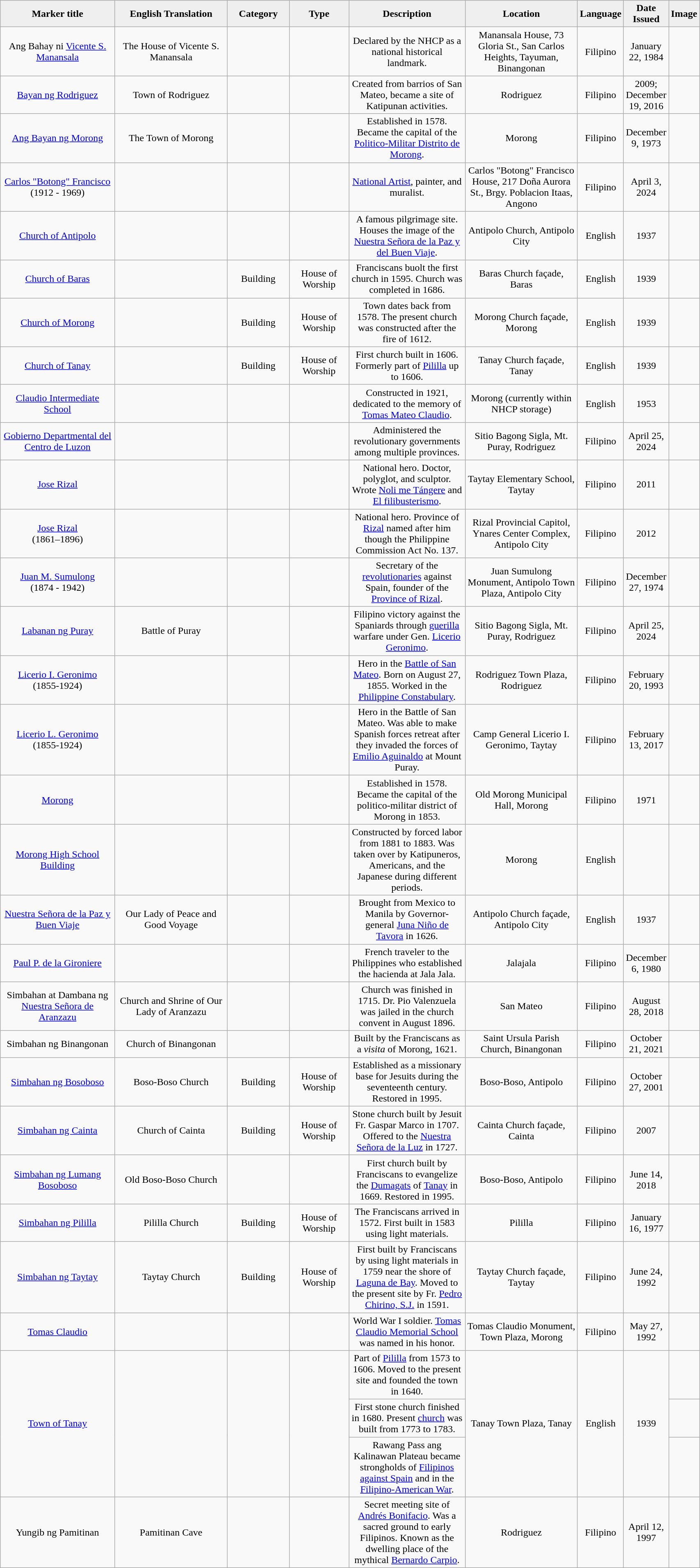<table class="wikitable" style="width:90%; text-align:center;">
<tr>
<th style="width:20%; background:#efefef;">Marker title</th>
<th style="width:20%; background:#efefef;">English Translation</th>
<th style="width:10%; background:#efefef;">Category</th>
<th style="width:10%; background:#efefef;">Type</th>
<th style="width:20%; background:#efefef;">Description</th>
<th style="width:20%; background:#efefef;">Location</th>
<th style="width:10%; background:#efefef;">Language</th>
<th style="width:10%; background:#efefef;">Date Issued</th>
<th style="width:10%; background:#efefef;">Image</th>
</tr>
<tr>
<td>Ang Bahay ni <a href='#'>Vicente S. Manansala</a></td>
<td>The House of Vicente S. Manansala</td>
<td></td>
<td></td>
<td>Declared by the NHCP as a national historical landmark.</td>
<td>Manansala House, 73 Gloria St., San Carlos Heights, Tayuman, Binangonan</td>
<td>Filipino</td>
<td>January 22, 1984</td>
<td></td>
</tr>
<tr>
<td><a href='#'>Bayan ng Rodriguez</a></td>
<td>Town of Rodriguez</td>
<td></td>
<td></td>
<td>Created from barrios of San Mateo, became a site of Katipunan activities.</td>
<td>Rodriguez</td>
<td>Filipino</td>
<td>2009; December 19, 2016</td>
<td></td>
</tr>
<tr>
<td><a href='#'>Ang Bayan ng Morong</a></td>
<td>The Town of Morong</td>
<td></td>
<td></td>
<td>Established in 1578. Became the capital of the <a href='#'>Politico-Militar Distrito de Morong</a>.</td>
<td>Morong</td>
<td>Filipino</td>
<td>December 9, 1973</td>
<td></td>
</tr>
<tr>
<td><a href='#'>Carlos "Botong" Francisco</a><br>(1912 - 1969)</td>
<td></td>
<td></td>
<td></td>
<td><a href='#'>National Artist</a>, painter, and muralist.</td>
<td>Carlos "Botong" Francisco House, 217 Doña Aurora St., Brgy. Poblacion Itaas, Angono</td>
<td>Filipino</td>
<td>April 3, 2024</td>
<td></td>
</tr>
<tr>
<td><a href='#'>Church of Antipolo</a></td>
<td></td>
<td></td>
<td></td>
<td>A famous pilgrimage site. Houses the image of the <a href='#'>Nuestra Señora de la Paz y del Buen Viaje</a>.</td>
<td>Antipolo Church, Antipolo City</td>
<td>English</td>
<td>1937</td>
<td></td>
</tr>
<tr>
<td><a href='#'>Church of Baras</a></td>
<td></td>
<td>Building</td>
<td>House of Worship</td>
<td>Franciscans buolt the first church in 1595. Church was completed in 1686.</td>
<td>Baras Church façade, Baras</td>
<td>English</td>
<td>1939</td>
<td></td>
</tr>
<tr>
<td><a href='#'>Church of Morong</a></td>
<td></td>
<td>Building</td>
<td>House of Worship</td>
<td>Town dates back from 1578. The present church was constructed after the fire of 1612.</td>
<td>Morong Church façade, Morong</td>
<td>English</td>
<td>1939</td>
<td></td>
</tr>
<tr>
<td><a href='#'>Church of Tanay</a></td>
<td></td>
<td>Building</td>
<td>House of Worship</td>
<td>First church built in 1606. Formerly part of <a href='#'>Pililla</a> up to 1606.</td>
<td>Tanay Church façade, Tanay</td>
<td>English</td>
<td>1939</td>
<td><br></td>
</tr>
<tr>
<td><a href='#'>Claudio Intermediate School</a></td>
<td></td>
<td></td>
<td></td>
<td>Constructed in 1921, dedicated to the memory of <a href='#'>Tomas Mateo Claudio</a>.</td>
<td>Morong (currently within NHCP storage)</td>
<td>English</td>
<td>1953</td>
<td></td>
</tr>
<tr>
<td><a href='#'>Gobierno Departmental del Centro de Luzon</a></td>
<td></td>
<td></td>
<td></td>
<td>Administered the revolutionary governments among multiple provinces.</td>
<td>Sitio Bagong Sigla, Mt. Puray, Rodriguez</td>
<td>Filipino</td>
<td>April 25, 2024</td>
<td></td>
</tr>
<tr>
<td><a href='#'>Jose Rizal</a></td>
<td></td>
<td></td>
<td></td>
<td>National hero. Doctor, polyglot, and sculptor. Wrote <a href='#'>Noli me Tángere</a> and <a href='#'>El filibusterismo</a>.</td>
<td>Taytay Elementary School, Taytay</td>
<td>Filipino</td>
<td>2011</td>
<td></td>
</tr>
<tr>
<td><a href='#'>Jose Rizal</a><br>(1861–1896)</td>
<td></td>
<td></td>
<td></td>
<td>National hero. Province of <a href='#'>Rizal</a> named after him though the Philippine Commission Act No. 137.</td>
<td>Rizal Provincial Capitol, Ynares Center Complex, Antipolo City</td>
<td>Filipino</td>
<td>2012</td>
<td></td>
</tr>
<tr>
<td><a href='#'>Juan M. Sumulong</a> <br> (1874 - 1942)</td>
<td></td>
<td></td>
<td></td>
<td>Secretary of the <a href='#'>revolutionaries</a> against Spain, founder of the <a href='#'>Province of Rizal</a>.</td>
<td>Juan Sumulong Monument, Antipolo Town Plaza, Antipolo City</td>
<td>Filipino</td>
<td>December 27, 1974</td>
<td><br></td>
</tr>
<tr>
<td><a href='#'>Labanan ng Puray</a></td>
<td>Battle of Puray</td>
<td></td>
<td></td>
<td>Filipino victory against the Spaniards through <a href='#'>guerilla</a> warfare under Gen. <a href='#'>Licerio Geronimo</a>.</td>
<td>Sitio Bagong Sigla, Mt. Puray, Rodriguez</td>
<td>Filipino</td>
<td>April 25, 2024</td>
<td></td>
</tr>
<tr>
<td><a href='#'>Licerio I. Geronimo</a><br>(1855-1924)</td>
<td></td>
<td></td>
<td></td>
<td>Hero in the <a href='#'>Battle of San Mateo</a>. Born on August 27, 1855. Worked in the <a href='#'>Philippine Constabulary</a>.</td>
<td>Rodriguez Town Plaza, Rodriguez</td>
<td>Filipino</td>
<td>February 20, 1993</td>
<td></td>
</tr>
<tr>
<td><a href='#'>Licerio L. Geronimo</a><br>(1855-1924)</td>
<td></td>
<td></td>
<td></td>
<td>Hero in the Battle of San Mateo. Was able to make Spanish forces retreat after they invaded the forces of <a href='#'>Emilio Aguinaldo</a> at Mount Puray.</td>
<td>Camp General Licerio I. Geronimo, Taytay</td>
<td>Filipino</td>
<td>February 13, 2017</td>
<td></td>
</tr>
<tr>
<td><a href='#'>Morong</a></td>
<td></td>
<td></td>
<td></td>
<td>Established in 1578. Became the capital of the politico-militar district of Morong in 1853.</td>
<td>Old Morong Municipal Hall, Morong</td>
<td>Filipino</td>
<td>1971</td>
<td></td>
</tr>
<tr>
<td><a href='#'>Morong High School Building</a></td>
<td></td>
<td></td>
<td></td>
<td>Constructed by forced labor from 1881 to 1883. Was taken over by Katipuneros, Americans, and the Japanese during different periods.</td>
<td>Morong</td>
<td>English</td>
<td></td>
<td></td>
</tr>
<tr>
<td><a href='#'>Nuestra Señora de la Paz y Buen Viaje</a></td>
<td>Our Lady of Peace and Good Voyage</td>
<td></td>
<td></td>
<td>Brought from Mexico to Manila by Governor-general <a href='#'>Juna Niño de Tavora</a> in 1626.</td>
<td>Antipolo Church façade, Antipolo City</td>
<td>English</td>
<td>1937</td>
<td></td>
</tr>
<tr>
<td><a href='#'>Paul P. de la Gironiere</a></td>
<td></td>
<td></td>
<td></td>
<td>French traveler to the Philippines who established the hacienda at Jala Jala.</td>
<td>Jalajala</td>
<td>Filipino</td>
<td>December 6, 1980</td>
<td></td>
</tr>
<tr>
<td>Simbahan at Dambana ng <a href='#'>Nuestra Señora de Aranzazu</a></td>
<td>Church and Shrine of Our Lady of Aranzazu</td>
<td></td>
<td></td>
<td>Church was finished in 1715. Dr. Pio Valenzuela was jailed in the church convent in August 1896.</td>
<td>San Mateo</td>
<td>Filipino</td>
<td>August 28, 2018</td>
<td><br></td>
</tr>
<tr>
<td>Simbahan ng Binangonan</td>
<td>Church of Binangonan</td>
<td></td>
<td></td>
<td>Built by the Franciscans as a <em>visita</em> of Morong, 1621.</td>
<td>Saint Ursula Parish Church, Binangonan</td>
<td>Filipino</td>
<td>October 21, 2021</td>
<td></td>
</tr>
<tr>
<td><a href='#'>Simbahan ng Bosoboso</a></td>
<td>Boso-Boso Church</td>
<td>Building</td>
<td>House of Worship</td>
<td>Established as a missionary base for Jesuits during the seventeenth century. Restored in 1995.</td>
<td>Boso-Boso, Antipolo</td>
<td>Filipino</td>
<td>October 27, 2001</td>
<td><br></td>
</tr>
<tr>
<td><a href='#'>Simbahan ng Cainta</a></td>
<td>Church of Cainta</td>
<td>Building</td>
<td>House of Worship</td>
<td>Stone church built by Jesuit Fr. Gaspar Marco in 1707. Offered to the <a href='#'>Nuestra Señora de la Luz</a> in 1727.</td>
<td>Cainta Church façade, Cainta</td>
<td>Filipino</td>
<td>2007</td>
<td><br></td>
</tr>
<tr>
<td><a href='#'>Simbahan ng Lumang Bosoboso</a></td>
<td>Old Boso-Boso Church</td>
<td></td>
<td></td>
<td>First church built by Franciscans to evangelize the <a href='#'>Dumagats</a> of <a href='#'>Tanay</a> in 1669. Restored in 1995.</td>
<td>Boso-Boso, Antipolo</td>
<td>Filipino</td>
<td>June 14, 2018</td>
<td></td>
</tr>
<tr>
<td><a href='#'>Simbahan ng Pililla</a></td>
<td>Pililla Church</td>
<td>Building</td>
<td>House of Worship</td>
<td>The Franciscans arrived in 1572. First built in 1583 using light materials.</td>
<td>Pililla</td>
<td>Filipino</td>
<td>January 16, 1977</td>
<td></td>
</tr>
<tr>
<td><a href='#'>Simbahan ng Taytay</a></td>
<td>Taytay Church</td>
<td>Building</td>
<td>House of Worship</td>
<td>First built by Franciscans by using light materials in 1759 near the shore of <a href='#'>Laguna de Bay</a>. Moved to the present site by Fr. <a href='#'>Pedro Chirino, S.J.</a> in 1591.</td>
<td>Taytay Church façade, Taytay</td>
<td>Filipino</td>
<td>June 24, 1992</td>
<td><br></td>
</tr>
<tr>
<td><a href='#'>Tomas Claudio</a></td>
<td></td>
<td></td>
<td></td>
<td>World War I soldier. <a href='#'>Tomas Claudio Memorial School</a> was named in his honor.</td>
<td>Tomas Claudio Monument, Town Plaza, Morong</td>
<td>Filipino</td>
<td>May 27, 1992</td>
<td></td>
</tr>
<tr>
<td rowspan="3"><a href='#'>Town of Tanay</a></td>
<td rowspan="3"></td>
<td rowspan="3"></td>
<td rowspan="3"></td>
<td>Part of <a href='#'>Pililla</a> from 1573 to 1606. Moved to the present site and founded the town in 1640.</td>
<td rowspan="3">Tanay Town Plaza, Tanay</td>
<td rowspan="3">English</td>
<td rowspan="3">1939</td>
<td></td>
</tr>
<tr>
<td>First stone church finished in 1680. Present <a href='#'>church</a> was built from 1773 to 1783.</td>
<td></td>
</tr>
<tr>
<td>Rawang Pass ang Kalinawan Plateau became strongholds of <a href='#'>Filipinos against Spain</a> and in the <a href='#'>Filipino-American War</a>.</td>
<td></td>
</tr>
<tr>
<td>Yungib ng Pamitinan</td>
<td>Pamitinan Cave</td>
<td></td>
<td></td>
<td>Secret meeting site of <a href='#'>Andrés Bonifacio</a>. Was a sacred ground to early Filipinos. Known as the dwelling place of the mythical <a href='#'>Bernardo Carpio</a>.</td>
<td>Rodriguez</td>
<td>Filipino</td>
<td>April 12, 1997</td>
<td></td>
</tr>
</table>
